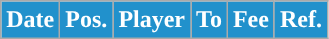<table class="wikitable plainrowheaders sortable">
<tr>
<th style="background:#2191CC; color:#FFFFFF; ">Date</th>
<th style="background:#2191CC; color:#FFFFFF; ">Pos.</th>
<th style="background:#2191CC; color:#FFFFFF; ">Player</th>
<th style="background:#2191CC; color:#FFFFFF; ">To</th>
<th style="background:#2191CC; color:#FFFFFF; ">Fee</th>
<th style="background:#2191CC; color:#FFFFFF; ">Ref.</th>
</tr>
</table>
